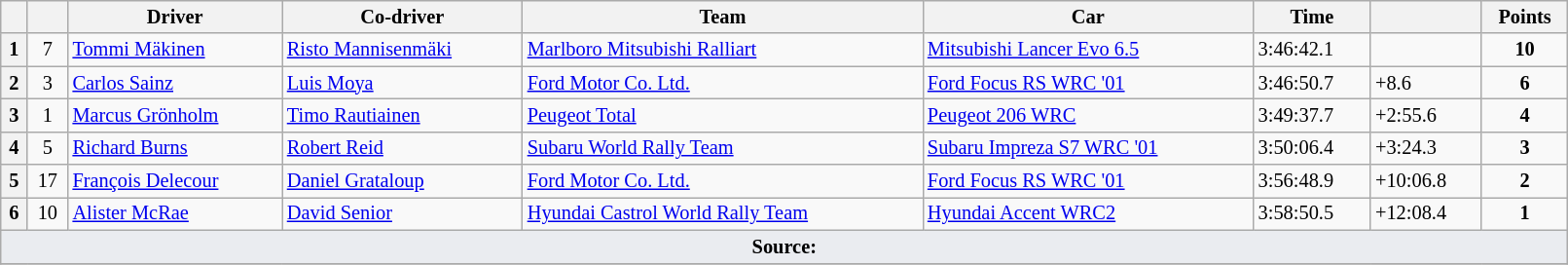<table class="wikitable" width=85% style="font-size: 85%;">
<tr>
<th></th>
<th></th>
<th>Driver</th>
<th>Co-driver</th>
<th>Team</th>
<th>Car</th>
<th>Time</th>
<th></th>
<th>Points</th>
</tr>
<tr>
<th>1</th>
<td align="center">7</td>
<td> <a href='#'>Tommi Mäkinen</a></td>
<td> <a href='#'>Risto Mannisenmäki</a></td>
<td> <a href='#'>Marlboro Mitsubishi Ralliart</a></td>
<td><a href='#'>Mitsubishi Lancer Evo 6.5</a></td>
<td>3:46:42.1</td>
<td></td>
<td align="center"><strong>10</strong></td>
</tr>
<tr>
<th>2</th>
<td align="center">3</td>
<td> <a href='#'>Carlos Sainz</a></td>
<td> <a href='#'>Luis Moya</a></td>
<td> <a href='#'>Ford Motor Co. Ltd.</a></td>
<td><a href='#'>Ford Focus RS WRC '01</a></td>
<td>3:46:50.7</td>
<td>+8.6</td>
<td align="center"><strong>6</strong></td>
</tr>
<tr>
<th>3</th>
<td align="center">1</td>
<td> <a href='#'>Marcus Grönholm</a></td>
<td> <a href='#'>Timo Rautiainen</a></td>
<td> <a href='#'>Peugeot Total</a></td>
<td><a href='#'>Peugeot 206 WRC</a></td>
<td>3:49:37.7</td>
<td>+2:55.6</td>
<td align="center"><strong>4</strong></td>
</tr>
<tr>
<th>4</th>
<td align="center">5</td>
<td> <a href='#'>Richard Burns</a></td>
<td> <a href='#'>Robert Reid</a></td>
<td> <a href='#'>Subaru World Rally Team</a></td>
<td><a href='#'>Subaru Impreza S7 WRC '01</a></td>
<td>3:50:06.4</td>
<td>+3:24.3</td>
<td align="center"><strong>3</strong></td>
</tr>
<tr>
<th>5</th>
<td align="center">17</td>
<td> <a href='#'>François Delecour</a></td>
<td> <a href='#'>Daniel Grataloup</a></td>
<td> <a href='#'>Ford Motor Co. Ltd.</a></td>
<td><a href='#'>Ford Focus RS WRC '01</a></td>
<td>3:56:48.9</td>
<td>+10:06.8</td>
<td align="center"><strong>2</strong></td>
</tr>
<tr>
<th>6</th>
<td align="center">10</td>
<td> <a href='#'>Alister McRae</a></td>
<td> <a href='#'>David Senior</a></td>
<td> <a href='#'>Hyundai Castrol World Rally Team</a></td>
<td><a href='#'>Hyundai Accent WRC2</a></td>
<td>3:58:50.5</td>
<td>+12:08.4</td>
<td align="center"><strong>1</strong></td>
</tr>
<tr>
<td style="background-color:#EAECF0; text-align:center" colspan="9"><strong>Source:</strong></td>
</tr>
<tr>
</tr>
</table>
